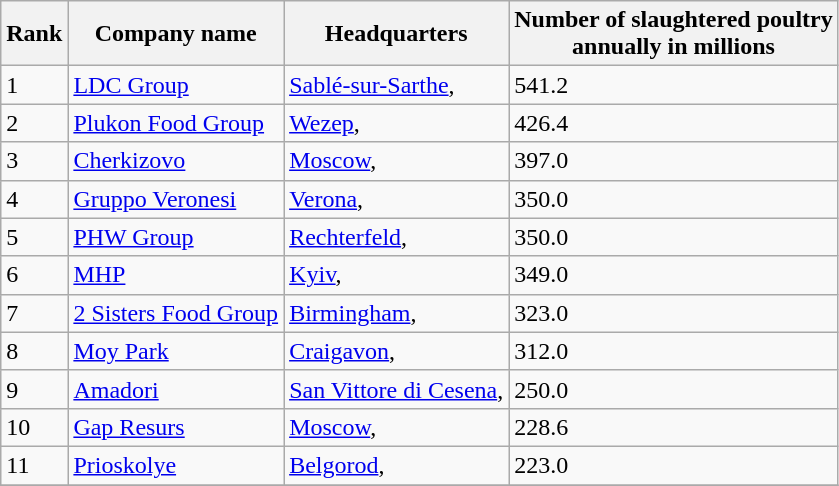<table class="wikitable sortable">
<tr>
<th>Rank</th>
<th>Company name</th>
<th>Headquarters</th>
<th>Number of slaughtered poultry<br>annually in millions</th>
</tr>
<tr>
<td>1</td>
<td><a href='#'>LDC Group</a></td>
<td><a href='#'>Sablé-sur-Sarthe</a>,<br></td>
<td>541.2</td>
</tr>
<tr>
<td>2</td>
<td><a href='#'>Plukon Food Group</a></td>
<td><a href='#'>Wezep</a>,<br></td>
<td>426.4</td>
</tr>
<tr>
<td>3</td>
<td><a href='#'>Cherkizovo</a></td>
<td><a href='#'>Moscow</a>,<br></td>
<td>397.0</td>
</tr>
<tr>
<td>4</td>
<td><a href='#'>Gruppo Veronesi</a></td>
<td><a href='#'>Verona</a>,<br></td>
<td>350.0</td>
</tr>
<tr>
<td>5</td>
<td><a href='#'>PHW Group</a></td>
<td><a href='#'>Rechterfeld</a>,<br></td>
<td>350.0</td>
</tr>
<tr>
<td>6</td>
<td><a href='#'>MHP</a></td>
<td><a href='#'>Kyiv</a>,<br></td>
<td>349.0</td>
</tr>
<tr>
<td>7</td>
<td><a href='#'>2 Sisters Food Group</a></td>
<td><a href='#'>Birmingham</a>,<br></td>
<td>323.0</td>
</tr>
<tr>
<td>8</td>
<td><a href='#'>Moy Park</a></td>
<td><a href='#'>Craigavon</a>,<br></td>
<td>312.0</td>
</tr>
<tr>
<td>9</td>
<td><a href='#'>Amadori</a></td>
<td><a href='#'>San Vittore di Cesena</a>,<br></td>
<td>250.0</td>
</tr>
<tr>
<td>10</td>
<td><a href='#'>Gap Resurs</a></td>
<td><a href='#'>Moscow</a>,<br></td>
<td>228.6</td>
</tr>
<tr>
<td>11</td>
<td><a href='#'>Prioskolye</a></td>
<td><a href='#'>Belgorod</a>,<br></td>
<td>223.0</td>
</tr>
<tr>
</tr>
</table>
